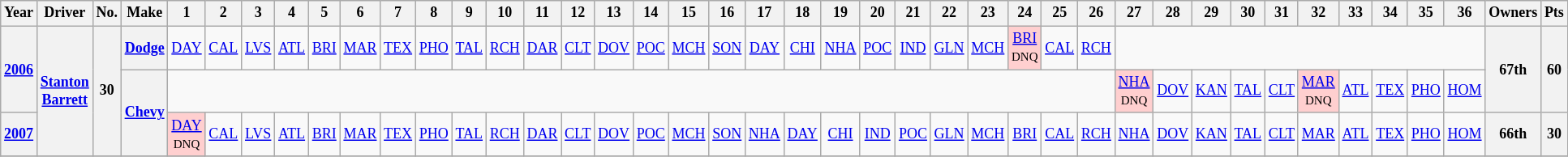<table class="wikitable" style="text-align:center; font-size:75%">
<tr>
<th>Year</th>
<th>Driver</th>
<th>No.</th>
<th>Make</th>
<th>1</th>
<th>2</th>
<th>3</th>
<th>4</th>
<th>5</th>
<th>6</th>
<th>7</th>
<th>8</th>
<th>9</th>
<th>10</th>
<th>11</th>
<th>12</th>
<th>13</th>
<th>14</th>
<th>15</th>
<th>16</th>
<th>17</th>
<th>18</th>
<th>19</th>
<th>20</th>
<th>21</th>
<th>22</th>
<th>23</th>
<th>24</th>
<th>25</th>
<th>26</th>
<th>27</th>
<th>28</th>
<th>29</th>
<th>30</th>
<th>31</th>
<th>32</th>
<th>33</th>
<th>34</th>
<th>35</th>
<th>36</th>
<th>Owners</th>
<th>Pts</th>
</tr>
<tr>
<th rowspan=2><a href='#'>2006</a></th>
<th rowspan=3><a href='#'>Stanton Barrett</a></th>
<th rowspan=3>30</th>
<th><a href='#'>Dodge</a></th>
<td><a href='#'>DAY</a></td>
<td><a href='#'>CAL</a></td>
<td><a href='#'>LVS</a></td>
<td><a href='#'>ATL</a></td>
<td><a href='#'>BRI</a></td>
<td><a href='#'>MAR</a></td>
<td><a href='#'>TEX</a></td>
<td><a href='#'>PHO</a></td>
<td><a href='#'>TAL</a></td>
<td><a href='#'>RCH</a></td>
<td><a href='#'>DAR</a></td>
<td><a href='#'>CLT</a></td>
<td><a href='#'>DOV</a></td>
<td><a href='#'>POC</a></td>
<td><a href='#'>MCH</a></td>
<td><a href='#'>SON</a></td>
<td><a href='#'>DAY</a></td>
<td><a href='#'>CHI</a></td>
<td><a href='#'>NHA</a></td>
<td><a href='#'>POC</a></td>
<td><a href='#'>IND</a></td>
<td><a href='#'>GLN</a></td>
<td><a href='#'>MCH</a></td>
<td style="background:#FFCFCF;"><a href='#'>BRI</a><br><small>DNQ</small></td>
<td><a href='#'>CAL</a></td>
<td><a href='#'>RCH</a></td>
<td colspan=10></td>
<th rowspan=2>67th</th>
<th rowspan=2>60</th>
</tr>
<tr>
<th rowspan=2><a href='#'>Chevy</a></th>
<td colspan=26></td>
<td style="background:#FFCFCF;"><a href='#'>NHA</a><br><small>DNQ</small></td>
<td><a href='#'>DOV</a></td>
<td><a href='#'>KAN</a></td>
<td><a href='#'>TAL</a></td>
<td><a href='#'>CLT</a></td>
<td style="background:#FFCFCF;"><a href='#'>MAR</a><br><small>DNQ</small></td>
<td><a href='#'>ATL</a></td>
<td><a href='#'>TEX</a></td>
<td><a href='#'>PHO</a></td>
<td><a href='#'>HOM</a></td>
</tr>
<tr>
<th><a href='#'>2007</a></th>
<td style="background:#FFCFCF;"><a href='#'>DAY</a><br><small>DNQ</small></td>
<td><a href='#'>CAL</a></td>
<td><a href='#'>LVS</a></td>
<td><a href='#'>ATL</a></td>
<td><a href='#'>BRI</a></td>
<td><a href='#'>MAR</a></td>
<td><a href='#'>TEX</a></td>
<td><a href='#'>PHO</a></td>
<td><a href='#'>TAL</a></td>
<td><a href='#'>RCH</a></td>
<td><a href='#'>DAR</a></td>
<td><a href='#'>CLT</a></td>
<td><a href='#'>DOV</a></td>
<td><a href='#'>POC</a></td>
<td><a href='#'>MCH</a></td>
<td><a href='#'>SON</a></td>
<td><a href='#'>NHA</a></td>
<td><a href='#'>DAY</a></td>
<td><a href='#'>CHI</a></td>
<td><a href='#'>IND</a></td>
<td><a href='#'>POC</a></td>
<td><a href='#'>GLN</a></td>
<td><a href='#'>MCH</a></td>
<td><a href='#'>BRI</a></td>
<td><a href='#'>CAL</a></td>
<td><a href='#'>RCH</a></td>
<td><a href='#'>NHA</a></td>
<td><a href='#'>DOV</a></td>
<td><a href='#'>KAN</a></td>
<td><a href='#'>TAL</a></td>
<td><a href='#'>CLT</a></td>
<td><a href='#'>MAR</a></td>
<td><a href='#'>ATL</a></td>
<td><a href='#'>TEX</a></td>
<td><a href='#'>PHO</a></td>
<td><a href='#'>HOM</a></td>
<th>66th</th>
<th>30</th>
</tr>
<tr>
</tr>
</table>
